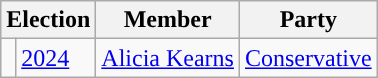<table class="wikitable">
<tr>
<th colspan="2">Election</th>
<th>Member</th>
<th>Party</th>
</tr>
<tr>
<td style="color:inherit;background-color: "></td>
<td><a href='#'>2024</a></td>
<td><a href='#'>Alicia Kearns</a></td>
<td><a href='#'>Conservative</a></td>
</tr>
</table>
